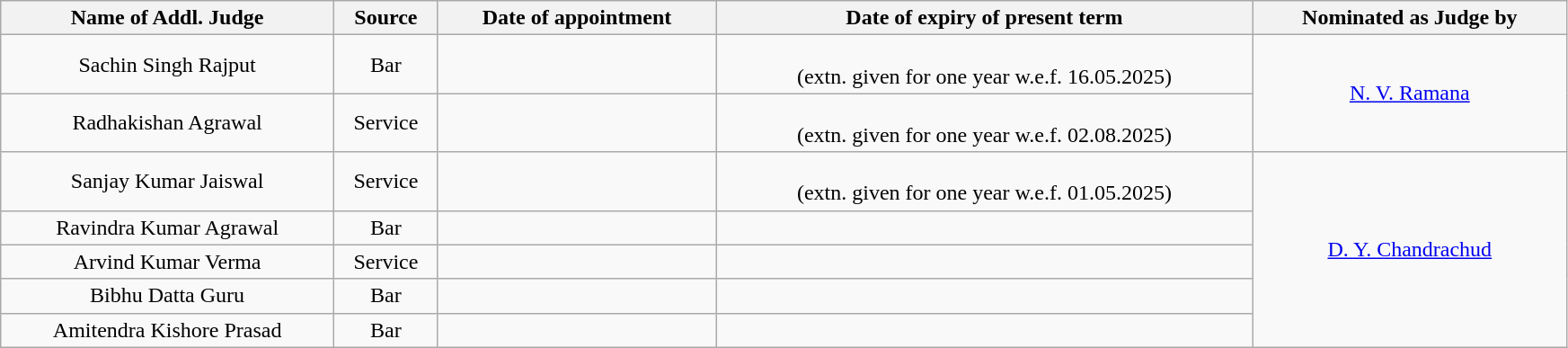<table class="wikitable sortable static-row-numbers static-row-header" style="text-align:center" width="92%">
<tr>
<th>Name of Addl. Judge</th>
<th>Source</th>
<th>Date of appointment</th>
<th>Date of expiry of present term</th>
<th>Nominated as Judge by</th>
</tr>
<tr>
<td>Sachin Singh Rajput</td>
<td>Bar</td>
<td></td>
<td><br>(extn. given for one year w.e.f. 16.05.2025)</td>
<td rowspan="2"><a href='#'>N. V. Ramana</a></td>
</tr>
<tr>
<td>Radhakishan Agrawal</td>
<td>Service</td>
<td></td>
<td><br>(extn. given for one year w.e.f. 02.08.2025)</td>
</tr>
<tr>
<td>Sanjay Kumar Jaiswal</td>
<td>Service</td>
<td></td>
<td><br>(extn. given for one year w.e.f. 01.05.2025)</td>
<td rowspan="5"><a href='#'>D. Y. Chandrachud</a></td>
</tr>
<tr>
<td>Ravindra Kumar Agrawal</td>
<td>Bar</td>
<td></td>
<td></td>
</tr>
<tr>
<td>Arvind Kumar Verma</td>
<td>Service</td>
<td></td>
<td></td>
</tr>
<tr>
<td>Bibhu Datta Guru</td>
<td>Bar</td>
<td></td>
<td></td>
</tr>
<tr>
<td>Amitendra Kishore Prasad</td>
<td>Bar</td>
<td></td>
<td></td>
</tr>
</table>
